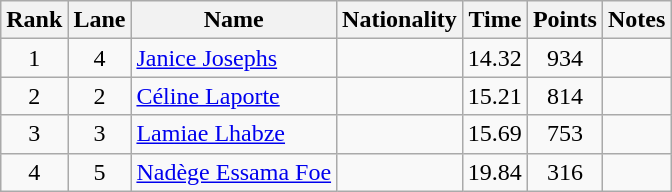<table class="wikitable sortable" style="text-align:center">
<tr>
<th>Rank</th>
<th>Lane</th>
<th>Name</th>
<th>Nationality</th>
<th>Time</th>
<th>Points</th>
<th>Notes</th>
</tr>
<tr>
<td>1</td>
<td>4</td>
<td align="left"><a href='#'>Janice Josephs</a></td>
<td align=left></td>
<td>14.32</td>
<td>934</td>
<td></td>
</tr>
<tr>
<td>2</td>
<td>2</td>
<td align="left"><a href='#'>Céline Laporte</a></td>
<td align=left></td>
<td>15.21</td>
<td>814</td>
<td></td>
</tr>
<tr>
<td>3</td>
<td>3</td>
<td align="left"><a href='#'>Lamiae Lhabze</a></td>
<td align=left></td>
<td>15.69</td>
<td>753</td>
<td></td>
</tr>
<tr>
<td>4</td>
<td>5</td>
<td align="left"><a href='#'>Nadège Essama Foe</a></td>
<td align=left></td>
<td>19.84</td>
<td>316</td>
<td></td>
</tr>
</table>
